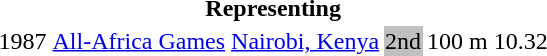<table>
<tr>
<th colspan="6">Representing </th>
</tr>
<tr>
<td>1987</td>
<td><a href='#'>All-Africa Games</a></td>
<td><a href='#'>Nairobi, Kenya</a></td>
<td bgcolor=silver>2nd</td>
<td>100 m</td>
<td>10.32</td>
</tr>
</table>
